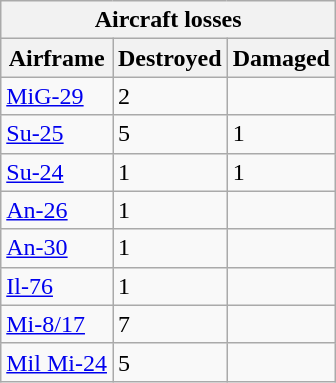<table class="wikitable sortable">
<tr>
<th colspan="3">Aircraft losses</th>
</tr>
<tr>
<th>Airframe</th>
<th data-sort-type="number">Destroyed</th>
<th>Damaged</th>
</tr>
<tr>
<td><a href='#'>MiG-29</a></td>
<td>2 </td>
<td></td>
</tr>
<tr>
<td><a href='#'>Su-25</a></td>
<td>5 </td>
<td>1 </td>
</tr>
<tr>
<td><a href='#'>Su-24</a></td>
<td>1 </td>
<td>1 </td>
</tr>
<tr>
<td><a href='#'>An-26</a></td>
<td>1 </td>
<td></td>
</tr>
<tr>
<td><a href='#'>An-30</a></td>
<td>1 </td>
<td></td>
</tr>
<tr>
<td><a href='#'>Il-76</a></td>
<td>1 </td>
<td></td>
</tr>
<tr>
<td><a href='#'>Mi-8/17</a></td>
<td>7 </td>
<td></td>
</tr>
<tr>
<td><a href='#'>Mil Mi-24</a></td>
<td>5 </td>
<td></td>
</tr>
</table>
